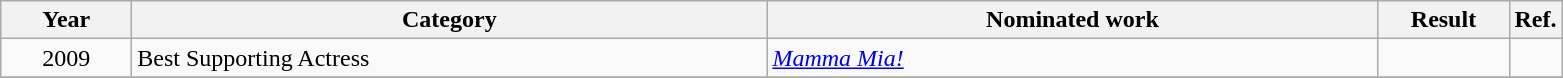<table class=wikitable>
<tr>
<th scope="col" style="width:5em;">Year</th>
<th scope="col" style="width:26em;">Category</th>
<th scope="col" style="width:25em;">Nominated work</th>
<th scope="col" style="width:5em;">Result</th>
<th>Ref.</th>
</tr>
<tr>
<td style="text-align:center;">2009</td>
<td>Best Supporting Actress</td>
<td><em><a href='#'>Mamma Mia!</a></em></td>
<td></td>
<td></td>
</tr>
<tr>
</tr>
</table>
